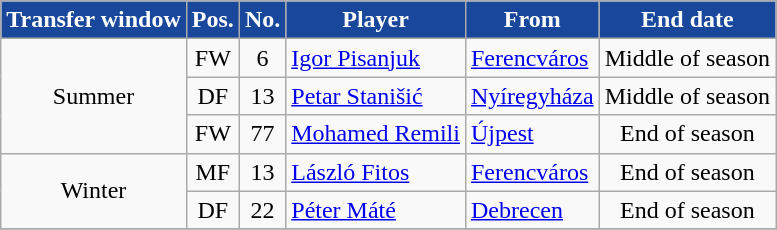<table class="wikitable plainrowheaders sortable">
<tr>
<th style="background-color:#18479C;color:white">Transfer window</th>
<th style="background-color:#18479C;color:white">Pos.</th>
<th style="background-color:#18479C;color:white">No.</th>
<th style="background-color:#18479C;color:white">Player</th>
<th style="background-color:#18479C;color:white">From</th>
<th style="background-color:#18479C;color:white">End date</th>
</tr>
<tr>
<td rowspan="3" style="text-align:center;">Summer</td>
<td style=text-align:center;>FW</td>
<td style=text-align:center;>6</td>
<td style=text-align:left;> <a href='#'>Igor Pisanjuk</a></td>
<td style=text-align:left;><a href='#'>Ferencváros</a></td>
<td style=text-align:center;>Middle of season</td>
</tr>
<tr>
<td style=text-align:center;>DF</td>
<td style=text-align:center;>13</td>
<td style=text-align:left;> <a href='#'>Petar Stanišić</a></td>
<td style=text-align:left;><a href='#'>Nyíregyháza</a></td>
<td style=text-align:center;>Middle of season</td>
</tr>
<tr>
<td style=text-align:center;>FW</td>
<td style=text-align:center;>77</td>
<td style=text-align:left;> <a href='#'>Mohamed Remili</a></td>
<td style=text-align:left;><a href='#'>Újpest</a></td>
<td style=text-align:center;>End of season</td>
</tr>
<tr>
<td rowspan="2" style="text-align:center;">Winter</td>
<td style=text-align:center;>MF</td>
<td style=text-align:center;>13</td>
<td style=text-align:left;> <a href='#'>László Fitos</a></td>
<td style=text-align:left;><a href='#'>Ferencváros</a></td>
<td style=text-align:center;>End of season</td>
</tr>
<tr>
<td style=text-align:center;>DF</td>
<td style=text-align:center;>22</td>
<td style=text-align:left;> <a href='#'>Péter Máté</a></td>
<td style=text-align:left;><a href='#'>Debrecen</a></td>
<td style=text-align:center;>End of season</td>
</tr>
<tr>
</tr>
</table>
